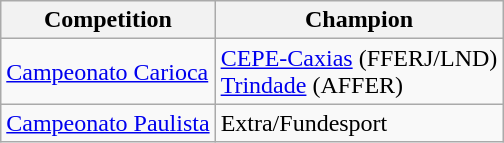<table class="wikitable">
<tr>
<th>Competition</th>
<th>Champion</th>
</tr>
<tr>
<td><a href='#'>Campeonato Carioca</a></td>
<td><a href='#'>CEPE-Caxias</a> (FFERJ/LND)<br><a href='#'>Trindade</a> (AFFER)</td>
</tr>
<tr>
<td><a href='#'>Campeonato Paulista</a></td>
<td>Extra/Fundesport</td>
</tr>
</table>
